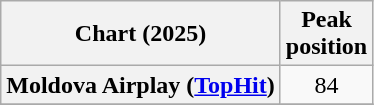<table class="wikitable plainrowheaders" style="text-align:center">
<tr>
<th scope="col">Chart (2025)</th>
<th scope="col">Peak<br>position</th>
</tr>
<tr>
<th scope="row">Moldova Airplay (<a href='#'>TopHit</a>)</th>
<td>84</td>
</tr>
<tr>
</tr>
</table>
